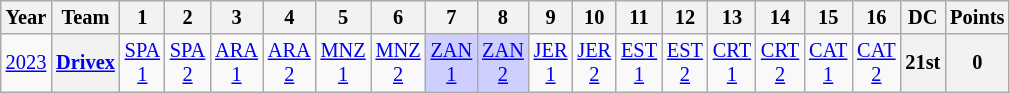<table class="wikitable" style="text-align:center; font-size:85%">
<tr>
<th>Year</th>
<th>Team</th>
<th>1</th>
<th>2</th>
<th>3</th>
<th>4</th>
<th>5</th>
<th>6</th>
<th>7</th>
<th>8</th>
<th>9</th>
<th>10</th>
<th>11</th>
<th>12</th>
<th>13</th>
<th>14</th>
<th>15</th>
<th>16</th>
<th>DC</th>
<th>Points</th>
</tr>
<tr>
<td><a href='#'>2023</a></td>
<th nowrap><a href='#'>Drivex</a></th>
<td style="background:#"><a href='#'>SPA<br>1</a><br></td>
<td style="background:#"><a href='#'>SPA<br>2</a><br></td>
<td style="background:#"><a href='#'>ARA<br>1</a><br></td>
<td style="background:#"><a href='#'>ARA<br>2</a><br></td>
<td style="background:#"><a href='#'>MNZ<br>1</a><br></td>
<td style="background:#"><a href='#'>MNZ<br>2</a><br></td>
<td style="background:#CFCFFF"><a href='#'>ZAN<br>1</a><br></td>
<td style="background:#CFCFFF"><a href='#'>ZAN<br>2</a><br></td>
<td><a href='#'>JER<br>1</a></td>
<td><a href='#'>JER<br>2</a></td>
<td><a href='#'>EST<br>1</a></td>
<td><a href='#'>EST<br>2</a></td>
<td><a href='#'>CRT<br>1</a></td>
<td><a href='#'>CRT<br>2</a></td>
<td><a href='#'>CAT<br>1</a></td>
<td><a href='#'>CAT<br>2</a></td>
<th>21st</th>
<th>0</th>
</tr>
</table>
